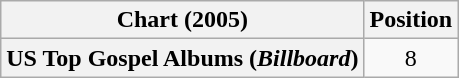<table class="wikitable sortable plainrowheaders">
<tr>
<th scope="col">Chart (2005)</th>
<th scope="col">Position</th>
</tr>
<tr>
<th scope="row">US Top Gospel Albums (<em>Billboard</em>)</th>
<td align="center">8</td>
</tr>
</table>
